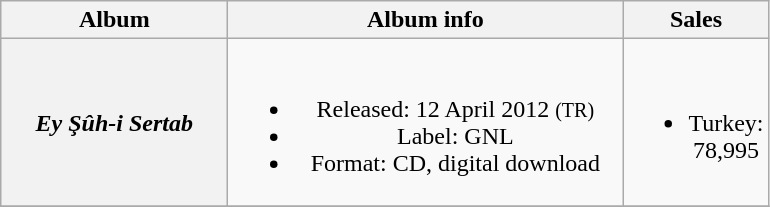<table class="wikitable plainrowheaders" style="text-align:center;" border="1">
<tr>
<th scope="col" style="width:9em;">Album</th>
<th scope="col" style="width:16em;">Album info</th>
<th scope="col" style="width:5em;">Sales</th>
</tr>
<tr>
<th scope="row"><em>Ey Şûh-i Sertab</em></th>
<td><br><ul><li>Released: 12 April 2012 <small>(TR)</small></li><li>Label: GNL</li><li>Format: CD, digital download</li></ul></td>
<td><br><ul><li>Turkey: 78,995</li></ul></td>
</tr>
<tr>
</tr>
</table>
